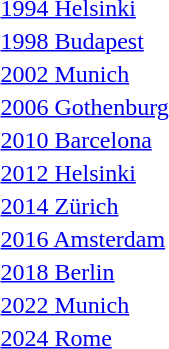<table>
<tr>
<td><a href='#'>1994 Helsinki</a><br></td>
<td></td>
<td></td>
<td></td>
</tr>
<tr>
<td><a href='#'>1998 Budapest</a><br></td>
<td></td>
<td></td>
<td></td>
</tr>
<tr>
<td><a href='#'>2002 Munich</a><br></td>
<td></td>
<td></td>
<td></td>
</tr>
<tr>
<td><a href='#'>2006 Gothenburg</a><br></td>
<td></td>
<td></td>
<td></td>
</tr>
<tr>
<td><a href='#'>2010 Barcelona</a><br></td>
<td></td>
<td></td>
<td></td>
</tr>
<tr>
<td><a href='#'>2012 Helsinki</a><br></td>
<td></td>
<td></td>
<td></td>
</tr>
<tr>
<td><a href='#'>2014 Zürich</a><br></td>
<td></td>
<td></td>
<td></td>
</tr>
<tr>
<td><a href='#'>2016 Amsterdam</a><br></td>
<td></td>
<td></td>
<td></td>
</tr>
<tr>
<td><a href='#'>2018 Berlin</a><br></td>
<td></td>
<td></td>
<td></td>
</tr>
<tr>
<td><a href='#'>2022 Munich</a><br></td>
<td></td>
<td></td>
<td></td>
</tr>
<tr>
<td><a href='#'>2024 Rome</a><br></td>
<td></td>
<td></td>
<td></td>
</tr>
</table>
